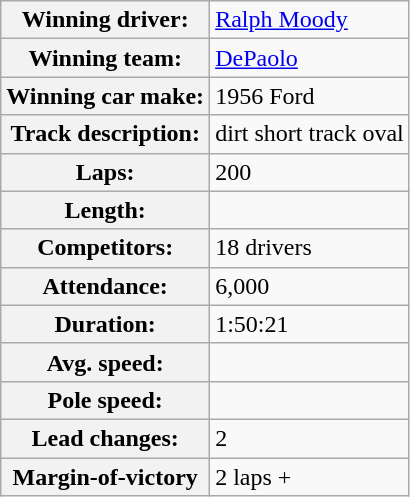<table class="wikitable" style=text-align:left>
<tr>
<th>Winning driver:</th>
<td><a href='#'>Ralph Moody</a></td>
</tr>
<tr>
<th>Winning team:</th>
<td><a href='#'>DePaolo</a></td>
</tr>
<tr>
<th>Winning car make:</th>
<td>1956 Ford</td>
</tr>
<tr>
<th>Track description:</th>
<td> dirt short track oval</td>
</tr>
<tr>
<th>Laps:</th>
<td>200</td>
</tr>
<tr>
<th>Length:</th>
<td></td>
</tr>
<tr>
<th>Competitors:</th>
<td>18 drivers</td>
</tr>
<tr>
<th>Attendance:</th>
<td>6,000</td>
</tr>
<tr>
<th>Duration:</th>
<td>1:50:21</td>
</tr>
<tr>
<th>Avg. speed:</th>
<td></td>
</tr>
<tr>
<th>Pole speed:</th>
<td></td>
</tr>
<tr>
<th>Lead changes:</th>
<td>2</td>
</tr>
<tr>
<th>Margin-of-victory</th>
<td>2 laps +</td>
</tr>
</table>
